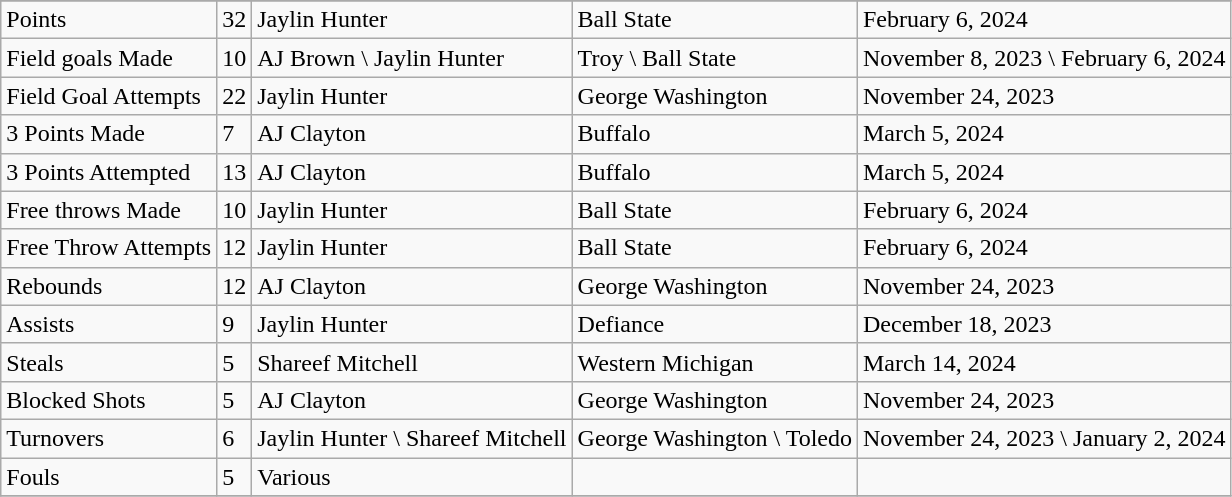<table class="wikitable" border="1">
<tr align=center>
</tr>
<tr>
<td rowspan="1">Points</td>
<td>32</td>
<td>Jaylin Hunter</td>
<td>Ball State</td>
<td>February 6, 2024</td>
</tr>
<tr>
<td>Field goals Made</td>
<td>10</td>
<td>AJ Brown \ Jaylin Hunter</td>
<td>Troy \ Ball State</td>
<td>November 8, 2023 \ February 6, 2024</td>
</tr>
<tr>
<td>Field Goal Attempts</td>
<td>22</td>
<td>Jaylin Hunter</td>
<td>George Washington</td>
<td>November 24, 2023</td>
</tr>
<tr>
<td>3 Points Made</td>
<td>7</td>
<td>AJ Clayton</td>
<td>Buffalo</td>
<td>March 5, 2024</td>
</tr>
<tr>
<td>3 Points Attempted</td>
<td>13</td>
<td>AJ Clayton</td>
<td>Buffalo</td>
<td>March 5, 2024</td>
</tr>
<tr>
<td>Free throws Made</td>
<td>10</td>
<td>Jaylin Hunter</td>
<td>Ball State</td>
<td>February 6, 2024</td>
</tr>
<tr>
<td>Free Throw Attempts</td>
<td>12</td>
<td>Jaylin Hunter</td>
<td>Ball State</td>
<td>February 6, 2024</td>
</tr>
<tr>
<td>Rebounds</td>
<td>12</td>
<td>AJ Clayton</td>
<td>George Washington</td>
<td>November 24, 2023</td>
</tr>
<tr>
<td>Assists</td>
<td>9</td>
<td>Jaylin Hunter</td>
<td>Defiance</td>
<td>December 18, 2023</td>
</tr>
<tr>
<td>Steals</td>
<td>5</td>
<td>Shareef Mitchell</td>
<td>Western Michigan</td>
<td>March 14, 2024</td>
</tr>
<tr>
<td>Blocked Shots</td>
<td>5</td>
<td>AJ Clayton</td>
<td>George Washington</td>
<td>November 24, 2023</td>
</tr>
<tr>
<td>Turnovers</td>
<td>6</td>
<td>Jaylin Hunter \ Shareef Mitchell</td>
<td>George Washington \ Toledo</td>
<td>November 24, 2023 \ January 2, 2024</td>
</tr>
<tr>
<td>Fouls</td>
<td>5</td>
<td>Various</td>
<td></td>
<td></td>
</tr>
<tr>
</tr>
</table>
